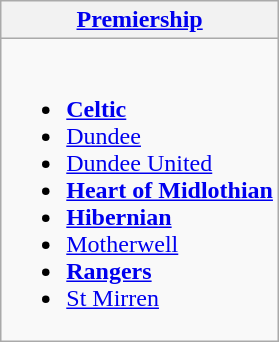<table class="wikitable" style="text-align:left">
<tr>
<th><a href='#'>Premiership</a></th>
</tr>
<tr>
<td valign=top><br><ul><li><strong><a href='#'>Celtic</a></strong></li><li><a href='#'>Dundee</a></li><li><a href='#'>Dundee United</a></li><li><strong><a href='#'>Heart of Midlothian</a></strong></li><li><strong><a href='#'>Hibernian</a></strong></li><li><a href='#'>Motherwell</a></li><li><strong><a href='#'>Rangers</a></strong></li><li><a href='#'>St Mirren</a></li></ul></td>
</tr>
</table>
